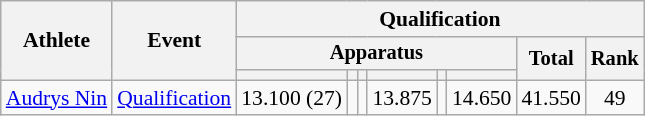<table class="wikitable" style="font-size:90%">
<tr>
<th rowspan=3>Athlete</th>
<th rowspan=3>Event</th>
<th colspan =8>Qualification</th>
</tr>
<tr style="font-size:95%">
<th colspan=6>Apparatus</th>
<th rowspan=2>Total</th>
<th rowspan=2>Rank</th>
</tr>
<tr style="font-size:95%">
<th></th>
<th></th>
<th></th>
<th></th>
<th></th>
<th></th>
</tr>
<tr align=center>
<td align=left><a href='#'>Audrys Nin</a></td>
<td style="text-align:left;"><a href='#'>Qualification</a></td>
<td>13.100 (27)</td>
<td></td>
<td></td>
<td>13.875</td>
<td></td>
<td>14.650</td>
<td>41.550</td>
<td>49</td>
</tr>
</table>
